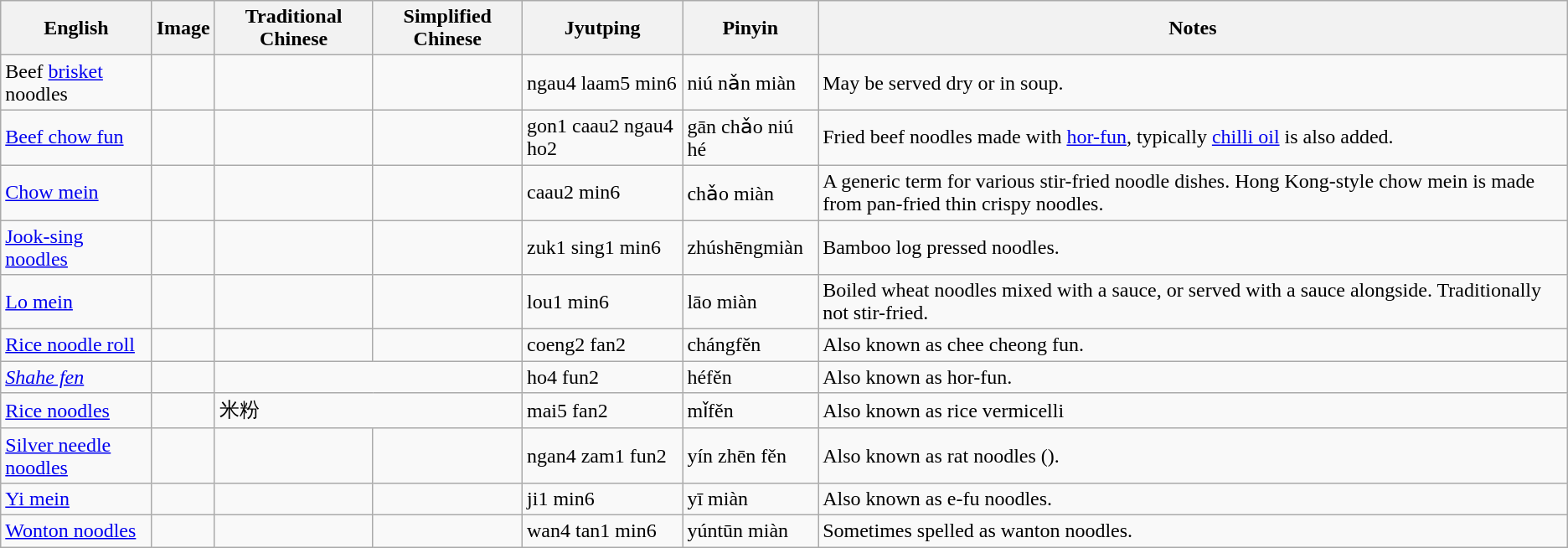<table class="wikitable">
<tr>
<th>English</th>
<th>Image</th>
<th>Traditional Chinese</th>
<th>Simplified Chinese</th>
<th>Jyutping</th>
<th>Pinyin</th>
<th>Notes</th>
</tr>
<tr>
<td>Beef <a href='#'>brisket</a> noodles</td>
<td></td>
<td></td>
<td></td>
<td>ngau4 laam5 min6</td>
<td>niú nǎn miàn</td>
<td>May be served dry or in soup.</td>
</tr>
<tr>
<td><a href='#'>Beef chow fun</a></td>
<td></td>
<td></td>
<td></td>
<td>gon1 caau2 ngau4 ho2</td>
<td>gān chǎo niú hé</td>
<td>Fried beef noodles made with <a href='#'>hor-fun</a>, typically <a href='#'>chilli oil</a> is also added.</td>
</tr>
<tr>
<td><a href='#'>Chow mein</a></td>
<td></td>
<td></td>
<td></td>
<td>caau2 min6</td>
<td>chǎo miàn</td>
<td>A generic term for various stir-fried noodle dishes. Hong Kong-style chow mein is made from pan-fried thin crispy noodles.</td>
</tr>
<tr>
<td><a href='#'>Jook-sing noodles</a></td>
<td></td>
<td></td>
<td></td>
<td>zuk1 sing1 min6</td>
<td>zhúshēngmiàn</td>
<td>Bamboo log pressed noodles.</td>
</tr>
<tr>
<td><a href='#'>Lo mein</a></td>
<td></td>
<td></td>
<td></td>
<td>lou1 min6</td>
<td>lāo miàn</td>
<td>Boiled wheat noodles mixed with a sauce, or served with a sauce alongside. Traditionally not stir-fried.</td>
</tr>
<tr>
<td><a href='#'>Rice noodle roll</a></td>
<td></td>
<td></td>
<td></td>
<td>coeng2 fan2</td>
<td>chángfěn</td>
<td>Also known as chee cheong fun.</td>
</tr>
<tr>
<td><em><a href='#'>Shahe fen</a></em></td>
<td></td>
<td colspan="2" style="text-align:center"></td>
<td>ho4 fun2</td>
<td>héfěn</td>
<td>Also known as hor-fun.</td>
</tr>
<tr>
<td><a href='#'>Rice noodles</a></td>
<td></td>
<td colspan="2">米粉</td>
<td>mai5 fan2</td>
<td>mǐfěn</td>
<td>Also known as rice vermicelli</td>
</tr>
<tr>
<td><a href='#'>Silver needle noodles</a></td>
<td></td>
<td></td>
<td></td>
<td>ngan4 zam1 fun2</td>
<td>yín zhēn fěn</td>
<td>Also known as rat noodles ().</td>
</tr>
<tr>
<td><a href='#'>Yi mein</a></td>
<td></td>
<td></td>
<td></td>
<td>ji1 min6</td>
<td>yī miàn</td>
<td>Also known as e-fu noodles.</td>
</tr>
<tr>
<td><a href='#'>Wonton noodles</a></td>
<td></td>
<td></td>
<td></td>
<td>wan4 tan1 min6</td>
<td>yúntūn miàn</td>
<td>Sometimes spelled as wanton noodles.</td>
</tr>
</table>
